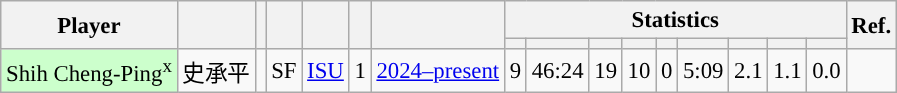<table class="wikitable sortable" style="font-size:95%; text-align:right;">
<tr>
<th rowspan="2">Player</th>
<th rowspan="2"></th>
<th rowspan="2"></th>
<th rowspan="2"></th>
<th rowspan="2"></th>
<th rowspan="2"></th>
<th rowspan="2"></th>
<th colspan="9">Statistics</th>
<th rowspan="2">Ref.</th>
</tr>
<tr>
<th></th>
<th></th>
<th></th>
<th></th>
<th></th>
<th></th>
<th></th>
<th></th>
<th></th>
</tr>
<tr>
<td align="left" bgcolor="#CCFFCC">Shih Cheng-Ping<sup>x</sup></td>
<td align="left">史承平</td>
<td align="center"></td>
<td align="center">SF</td>
<td align="left"><a href='#'>ISU</a></td>
<td align="center">1</td>
<td align="center"><a href='#'>2024–present</a></td>
<td>9</td>
<td>46:24</td>
<td>19</td>
<td>10</td>
<td>0</td>
<td>5:09</td>
<td>2.1</td>
<td>1.1</td>
<td>0.0</td>
<td align="center"></td>
</tr>
</table>
